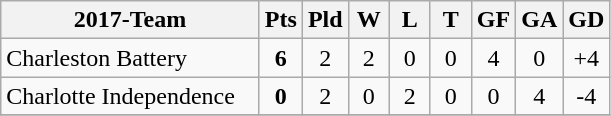<table class="wikitable" style="text-align: center;">
<tr>
<th width="165">2017-Team</th>
<th width="20">Pts</th>
<th width="20">Pld</th>
<th width="20">W</th>
<th width="20">L</th>
<th width="20">T</th>
<th width="20">GF</th>
<th width="20">GA</th>
<th width="20">GD</th>
</tr>
<tr>
<td style="text-align:left;">Charleston Battery</td>
<td><strong>6</strong></td>
<td>2</td>
<td>2</td>
<td>0</td>
<td>0</td>
<td>4</td>
<td>0</td>
<td>+4</td>
</tr>
<tr>
<td style="text-align:left;">Charlotte Independence</td>
<td><strong>0</strong></td>
<td>2</td>
<td>0</td>
<td>2</td>
<td>0</td>
<td>0</td>
<td>4</td>
<td>-4</td>
</tr>
<tr>
</tr>
</table>
